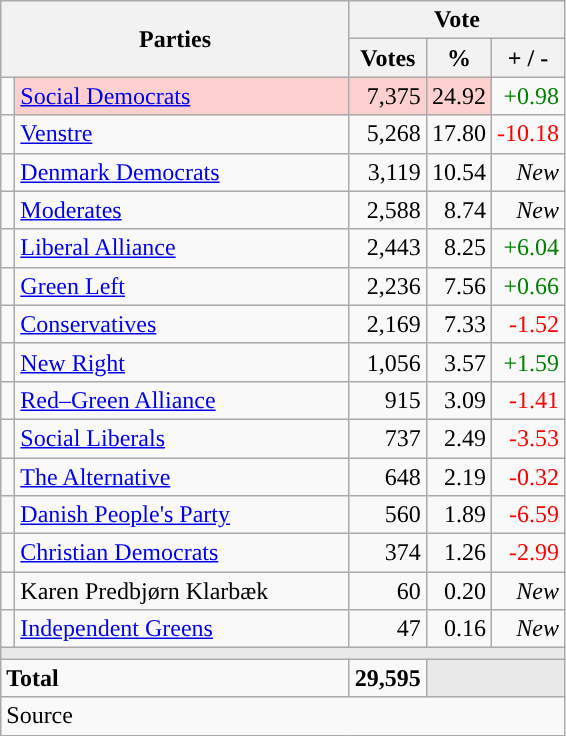<table class="wikitable" style="text-align:right;">
<tr>
<th style="text-align:centre;" rowspan="2" colspan="2" width="225">Parties</th>
<th colspan="3">Vote</th>
</tr>
<tr>
<th width="15">Votes</th>
<th width="15">%</th>
<th width="15">+ / -</th>
</tr>
<tr>
<td width="2" style="color:inherit;background:"></td>
<td bgcolor=#fbd0ce  align="left"><a href='#'>Social Democrats</a></td>
<td bgcolor=#fbd0ce>7,375</td>
<td bgcolor=#fbd0ce>24.92</td>
<td style=color:green;>+0.98</td>
</tr>
<tr>
<td width="2" style="color:inherit;background:"></td>
<td align="left"><a href='#'>Venstre</a></td>
<td>5,268</td>
<td>17.80</td>
<td style=color:red;>-10.18</td>
</tr>
<tr>
<td width="2" style="color:inherit;background:"></td>
<td align="left"><a href='#'>Denmark Democrats</a></td>
<td>3,119</td>
<td>10.54</td>
<td><em>New</em></td>
</tr>
<tr>
<td width="2" style="color:inherit;background:"></td>
<td align="left"><a href='#'>Moderates</a></td>
<td>2,588</td>
<td>8.74</td>
<td><em>New</em></td>
</tr>
<tr>
<td width="2" style="color:inherit;background:"></td>
<td align="left"><a href='#'>Liberal Alliance</a></td>
<td>2,443</td>
<td>8.25</td>
<td style=color:green;>+6.04</td>
</tr>
<tr>
<td width="2" style="color:inherit;background:"></td>
<td align="left"><a href='#'>Green Left</a></td>
<td>2,236</td>
<td>7.56</td>
<td style=color:green;>+0.66</td>
</tr>
<tr>
<td width="2" style="color:inherit;background:"></td>
<td align="left"><a href='#'>Conservatives</a></td>
<td>2,169</td>
<td>7.33</td>
<td style=color:red;>-1.52</td>
</tr>
<tr>
<td width="2" style="color:inherit;background:"></td>
<td align="left"><a href='#'>New Right</a></td>
<td>1,056</td>
<td>3.57</td>
<td style=color:green;>+1.59</td>
</tr>
<tr>
<td width="2" style="color:inherit;background:"></td>
<td align="left"><a href='#'>Red–Green Alliance</a></td>
<td>915</td>
<td>3.09</td>
<td style=color:red;>-1.41</td>
</tr>
<tr>
<td width="2" style="color:inherit;background:"></td>
<td align="left"><a href='#'>Social Liberals</a></td>
<td>737</td>
<td>2.49</td>
<td style=color:red;>-3.53</td>
</tr>
<tr>
<td width="2" style="color:inherit;background:"></td>
<td align="left"><a href='#'>The Alternative</a></td>
<td>648</td>
<td>2.19</td>
<td style=color:red;>-0.32</td>
</tr>
<tr>
<td width="2" style="color:inherit;background:"></td>
<td align="left"><a href='#'>Danish People's Party</a></td>
<td>560</td>
<td>1.89</td>
<td style=color:red;>-6.59</td>
</tr>
<tr>
<td width="2" style="color:inherit;background:"></td>
<td align="left"><a href='#'>Christian Democrats</a></td>
<td>374</td>
<td>1.26</td>
<td style=color:red;>-2.99</td>
</tr>
<tr>
<td width="2" style="color:inherit;background:"></td>
<td align="left">Karen Predbjørn Klarbæk</td>
<td>60</td>
<td>0.20</td>
<td><em>New</em></td>
</tr>
<tr>
<td width="2" style="color:inherit;background:"></td>
<td align="left"><a href='#'>Independent Greens</a></td>
<td>47</td>
<td>0.16</td>
<td><em>New</em></td>
</tr>
<tr>
<td colspan="7" bgcolor="#E9E9E9"></td>
</tr>
<tr>
<td align="left" colspan="2"><strong>Total</strong></td>
<td><strong>29,595</strong></td>
<td bgcolor="#E9E9E9" colspan="2"></td>
</tr>
<tr>
<td align="left" colspan="6">Source</td>
</tr>
</table>
